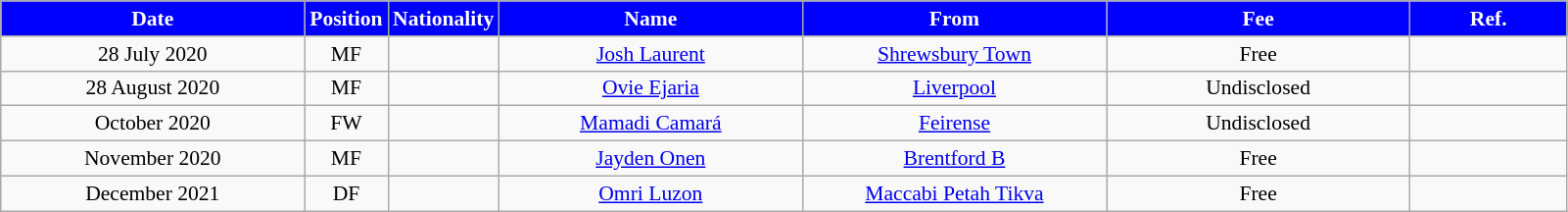<table class="wikitable" style="text-align:center; font-size:90%">
<tr>
<th style="background:#00f; color:white; width:200px;">Date</th>
<th style="background:#00f; color:white; width:50px;">Position</th>
<th style="background:#00f; color:white; width:50px;">Nationality</th>
<th style="background:#00f; color:white; width:200px;">Name</th>
<th style="background:#00f; color:white; width:200px;">From</th>
<th style="background:#00f; color:white; width:200px;">Fee</th>
<th style="background:#00f; color:white; width:100px;">Ref.</th>
</tr>
<tr>
<td>28 July 2020</td>
<td>MF</td>
<td></td>
<td><a href='#'>Josh Laurent</a></td>
<td><a href='#'>Shrewsbury Town</a></td>
<td>Free</td>
<td></td>
</tr>
<tr>
<td>28 August 2020</td>
<td>MF</td>
<td></td>
<td><a href='#'>Ovie Ejaria</a></td>
<td><a href='#'>Liverpool</a></td>
<td>Undisclosed</td>
<td></td>
</tr>
<tr>
<td>October 2020</td>
<td>FW</td>
<td></td>
<td><a href='#'>Mamadi Camará</a></td>
<td><a href='#'>Feirense</a></td>
<td>Undisclosed</td>
<td></td>
</tr>
<tr>
<td>November 2020</td>
<td>MF</td>
<td></td>
<td><a href='#'>Jayden Onen</a></td>
<td><a href='#'>Brentford B</a></td>
<td>Free</td>
<td></td>
</tr>
<tr>
<td>December 2021</td>
<td>DF</td>
<td></td>
<td><a href='#'>Omri Luzon</a></td>
<td><a href='#'>Maccabi Petah Tikva</a></td>
<td>Free</td>
<td></td>
</tr>
</table>
